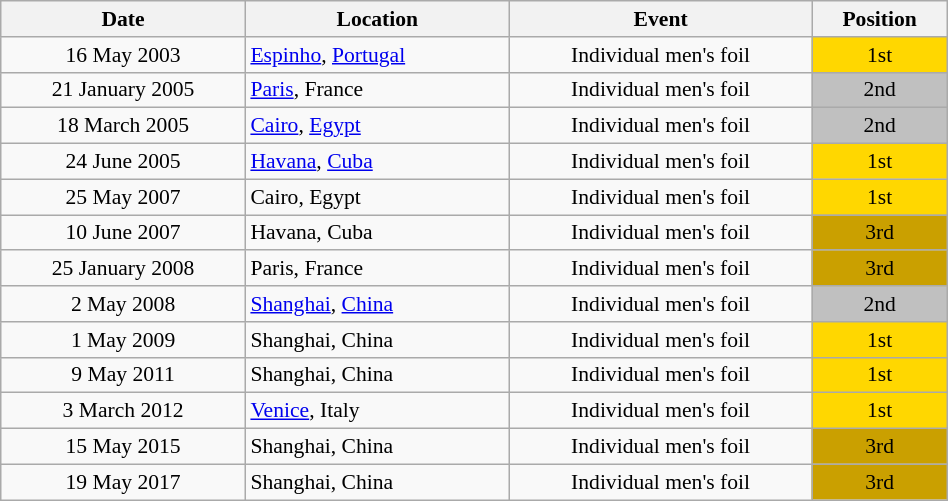<table class="wikitable" width="50%" style="font-size:90%; text-align:center;">
<tr>
<th>Date</th>
<th>Location</th>
<th>Event</th>
<th>Position</th>
</tr>
<tr>
<td>16 May 2003</td>
<td align="left"> <a href='#'>Espinho</a>, <a href='#'>Portugal</a></td>
<td>Individual men's foil</td>
<td bgcolor="gold">1st</td>
</tr>
<tr>
<td>21 January 2005</td>
<td align="left"> <a href='#'>Paris</a>, France</td>
<td>Individual men's foil</td>
<td bgcolor="silver">2nd</td>
</tr>
<tr>
<td>18 March 2005</td>
<td align="left"> <a href='#'>Cairo</a>, <a href='#'>Egypt</a></td>
<td>Individual men's foil</td>
<td bgcolor="silver">2nd</td>
</tr>
<tr>
<td>24 June 2005</td>
<td align="left"> <a href='#'>Havana</a>, <a href='#'>Cuba</a></td>
<td>Individual men's foil</td>
<td bgcolor="gold">1st</td>
</tr>
<tr>
<td>25 May 2007</td>
<td align="left"> Cairo, Egypt</td>
<td>Individual men's foil</td>
<td bgcolor="gold">1st</td>
</tr>
<tr>
<td>10 June 2007</td>
<td align="left"> Havana, Cuba</td>
<td>Individual men's foil</td>
<td bgcolor="caramel">3rd</td>
</tr>
<tr>
<td>25 January 2008</td>
<td align="left"> Paris, France</td>
<td>Individual men's foil</td>
<td bgcolor="caramel">3rd</td>
</tr>
<tr>
<td>2 May 2008</td>
<td align="left"> <a href='#'>Shanghai</a>, <a href='#'>China</a></td>
<td>Individual men's foil</td>
<td bgcolor="silver">2nd</td>
</tr>
<tr>
<td>1 May 2009</td>
<td align="left"> Shanghai, China</td>
<td>Individual men's foil</td>
<td bgcolor="gold">1st</td>
</tr>
<tr>
<td>9 May 2011</td>
<td align="left"> Shanghai, China</td>
<td>Individual men's foil</td>
<td bgcolor="gold">1st</td>
</tr>
<tr>
<td>3 March 2012</td>
<td align="left"> <a href='#'>Venice</a>, Italy</td>
<td>Individual men's foil</td>
<td bgcolor="gold">1st</td>
</tr>
<tr>
<td>15 May 2015</td>
<td align="left"> Shanghai, China</td>
<td>Individual men's foil</td>
<td bgcolor="caramel">3rd</td>
</tr>
<tr>
<td>19 May 2017</td>
<td align="left"> Shanghai, China</td>
<td>Individual men's foil</td>
<td bgcolor="caramel">3rd</td>
</tr>
</table>
